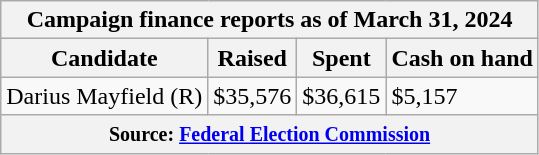<table class="wikitable sortable">
<tr>
<th colspan=4>Campaign finance reports as of March 31, 2024</th>
</tr>
<tr style="text-align:center;">
<th>Candidate</th>
<th>Raised</th>
<th>Spent</th>
<th>Cash on hand</th>
</tr>
<tr>
<td>Darius Mayfield (R)</td>
<td>$35,576</td>
<td>$36,615</td>
<td>$5,157</td>
</tr>
<tr>
<th colspan="4"><small>Source: <a href='#'>Federal Election Commission</a></small></th>
</tr>
</table>
